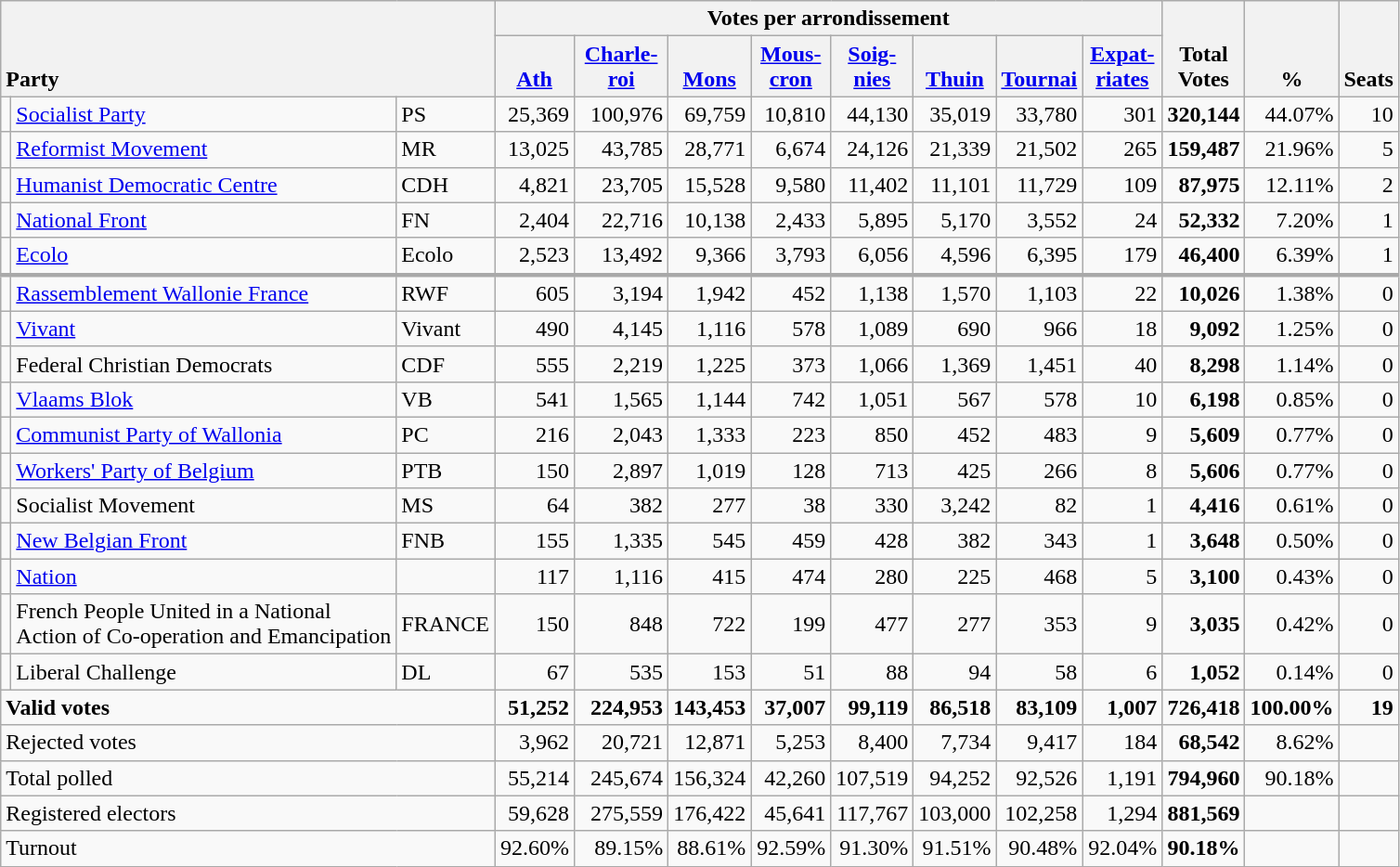<table class="wikitable" border="1" style="text-align:right;">
<tr>
<th style="text-align:left;" valign=bottom rowspan=2 colspan=3>Party</th>
<th colspan=8>Votes per arrondissement</th>
<th align=center valign=bottom rowspan=2 width="50">Total Votes</th>
<th align=center valign=bottom rowspan=2 width="50">%</th>
<th align=center valign=bottom rowspan=2>Seats</th>
</tr>
<tr>
<th align=center valign=bottom width="50"><a href='#'>Ath</a></th>
<th align=center valign=bottom width="60"><a href='#'>Charle- roi</a></th>
<th align=center valign=bottom width="50"><a href='#'>Mons</a></th>
<th align=center valign=bottom width="50"><a href='#'>Mous- cron</a></th>
<th align=center valign=bottom width="50"><a href='#'>Soig- nies</a></th>
<th align=center valign=bottom width="50"><a href='#'>Thuin</a></th>
<th align=center valign=bottom width="50"><a href='#'>Tournai</a></th>
<th align=center valign=bottom width="50"><a href='#'>Expat- riates</a></th>
</tr>
<tr>
<td></td>
<td align=left><a href='#'>Socialist Party</a></td>
<td align=left>PS</td>
<td>25,369</td>
<td>100,976</td>
<td>69,759</td>
<td>10,810</td>
<td>44,130</td>
<td>35,019</td>
<td>33,780</td>
<td>301</td>
<td><strong>320,144</strong></td>
<td>44.07%</td>
<td>10</td>
</tr>
<tr>
<td></td>
<td align=left><a href='#'>Reformist Movement</a></td>
<td align=left>MR</td>
<td>13,025</td>
<td>43,785</td>
<td>28,771</td>
<td>6,674</td>
<td>24,126</td>
<td>21,339</td>
<td>21,502</td>
<td>265</td>
<td><strong>159,487</strong></td>
<td>21.96%</td>
<td>5</td>
</tr>
<tr>
<td></td>
<td align=left style="white-space: nowrap;"><a href='#'>Humanist Democratic Centre</a></td>
<td align=left>CDH</td>
<td>4,821</td>
<td>23,705</td>
<td>15,528</td>
<td>9,580</td>
<td>11,402</td>
<td>11,101</td>
<td>11,729</td>
<td>109</td>
<td><strong>87,975</strong></td>
<td>12.11%</td>
<td>2</td>
</tr>
<tr>
<td></td>
<td align=left><a href='#'>National Front</a></td>
<td align=left>FN</td>
<td>2,404</td>
<td>22,716</td>
<td>10,138</td>
<td>2,433</td>
<td>5,895</td>
<td>5,170</td>
<td>3,552</td>
<td>24</td>
<td><strong>52,332</strong></td>
<td>7.20%</td>
<td>1</td>
</tr>
<tr>
<td></td>
<td align=left><a href='#'>Ecolo</a></td>
<td align=left>Ecolo</td>
<td>2,523</td>
<td>13,492</td>
<td>9,366</td>
<td>3,793</td>
<td>6,056</td>
<td>4,596</td>
<td>6,395</td>
<td>179</td>
<td><strong>46,400</strong></td>
<td>6.39%</td>
<td>1</td>
</tr>
<tr style="border-top:3px solid darkgray;">
<td></td>
<td align=left><a href='#'>Rassemblement Wallonie France</a></td>
<td align=left>RWF</td>
<td>605</td>
<td>3,194</td>
<td>1,942</td>
<td>452</td>
<td>1,138</td>
<td>1,570</td>
<td>1,103</td>
<td>22</td>
<td><strong>10,026</strong></td>
<td>1.38%</td>
<td>0</td>
</tr>
<tr>
<td></td>
<td align=left><a href='#'>Vivant</a></td>
<td align=left>Vivant</td>
<td>490</td>
<td>4,145</td>
<td>1,116</td>
<td>578</td>
<td>1,089</td>
<td>690</td>
<td>966</td>
<td>18</td>
<td><strong>9,092</strong></td>
<td>1.25%</td>
<td>0</td>
</tr>
<tr>
<td></td>
<td align=left>Federal Christian Democrats</td>
<td align=left>CDF</td>
<td>555</td>
<td>2,219</td>
<td>1,225</td>
<td>373</td>
<td>1,066</td>
<td>1,369</td>
<td>1,451</td>
<td>40</td>
<td><strong>8,298</strong></td>
<td>1.14%</td>
<td>0</td>
</tr>
<tr>
<td></td>
<td align=left><a href='#'>Vlaams Blok</a></td>
<td align=left>VB</td>
<td>541</td>
<td>1,565</td>
<td>1,144</td>
<td>742</td>
<td>1,051</td>
<td>567</td>
<td>578</td>
<td>10</td>
<td><strong>6,198</strong></td>
<td>0.85%</td>
<td>0</td>
</tr>
<tr>
<td></td>
<td align=left><a href='#'>Communist Party of Wallonia</a></td>
<td align=left>PC</td>
<td>216</td>
<td>2,043</td>
<td>1,333</td>
<td>223</td>
<td>850</td>
<td>452</td>
<td>483</td>
<td>9</td>
<td><strong>5,609</strong></td>
<td>0.77%</td>
<td>0</td>
</tr>
<tr>
<td></td>
<td align=left><a href='#'>Workers' Party of Belgium</a></td>
<td align=left>PTB</td>
<td>150</td>
<td>2,897</td>
<td>1,019</td>
<td>128</td>
<td>713</td>
<td>425</td>
<td>266</td>
<td>8</td>
<td><strong>5,606</strong></td>
<td>0.77%</td>
<td>0</td>
</tr>
<tr>
<td></td>
<td align=left>Socialist Movement</td>
<td align=left>MS</td>
<td>64</td>
<td>382</td>
<td>277</td>
<td>38</td>
<td>330</td>
<td>3,242</td>
<td>82</td>
<td>1</td>
<td><strong>4,416</strong></td>
<td>0.61%</td>
<td>0</td>
</tr>
<tr>
<td></td>
<td align=left><a href='#'>New Belgian Front</a></td>
<td align=left>FNB</td>
<td>155</td>
<td>1,335</td>
<td>545</td>
<td>459</td>
<td>428</td>
<td>382</td>
<td>343</td>
<td>1</td>
<td><strong>3,648</strong></td>
<td>0.50%</td>
<td>0</td>
</tr>
<tr>
<td></td>
<td align=left><a href='#'>Nation</a></td>
<td align=left></td>
<td>117</td>
<td>1,116</td>
<td>415</td>
<td>474</td>
<td>280</td>
<td>225</td>
<td>468</td>
<td>5</td>
<td><strong>3,100</strong></td>
<td>0.43%</td>
<td>0</td>
</tr>
<tr>
<td></td>
<td align=left>French People United in a National<br>Action of Co-operation and Emancipation</td>
<td align=left>FRANCE</td>
<td>150</td>
<td>848</td>
<td>722</td>
<td>199</td>
<td>477</td>
<td>277</td>
<td>353</td>
<td>9</td>
<td><strong>3,035</strong></td>
<td>0.42%</td>
<td>0</td>
</tr>
<tr>
<td></td>
<td align=left>Liberal Challenge</td>
<td align=left>DL</td>
<td>67</td>
<td>535</td>
<td>153</td>
<td>51</td>
<td>88</td>
<td>94</td>
<td>58</td>
<td>6</td>
<td><strong>1,052</strong></td>
<td>0.14%</td>
<td>0</td>
</tr>
<tr style="font-weight:bold">
<td align=left colspan=3>Valid votes</td>
<td>51,252</td>
<td>224,953</td>
<td>143,453</td>
<td>37,007</td>
<td>99,119</td>
<td>86,518</td>
<td>83,109</td>
<td>1,007</td>
<td>726,418</td>
<td>100.00%</td>
<td>19</td>
</tr>
<tr>
<td align=left colspan=3>Rejected votes</td>
<td>3,962</td>
<td>20,721</td>
<td>12,871</td>
<td>5,253</td>
<td>8,400</td>
<td>7,734</td>
<td>9,417</td>
<td>184</td>
<td><strong>68,542</strong></td>
<td>8.62%</td>
<td></td>
</tr>
<tr>
<td align=left colspan=3>Total polled</td>
<td>55,214</td>
<td>245,674</td>
<td>156,324</td>
<td>42,260</td>
<td>107,519</td>
<td>94,252</td>
<td>92,526</td>
<td>1,191</td>
<td><strong>794,960</strong></td>
<td>90.18%</td>
<td></td>
</tr>
<tr>
<td align=left colspan=3>Registered electors</td>
<td>59,628</td>
<td>275,559</td>
<td>176,422</td>
<td>45,641</td>
<td>117,767</td>
<td>103,000</td>
<td>102,258</td>
<td>1,294</td>
<td><strong>881,569</strong></td>
<td></td>
<td></td>
</tr>
<tr>
<td align=left colspan=3>Turnout</td>
<td>92.60%</td>
<td>89.15%</td>
<td>88.61%</td>
<td>92.59%</td>
<td>91.30%</td>
<td>91.51%</td>
<td>90.48%</td>
<td>92.04%</td>
<td><strong>90.18%</strong></td>
<td></td>
<td></td>
</tr>
</table>
